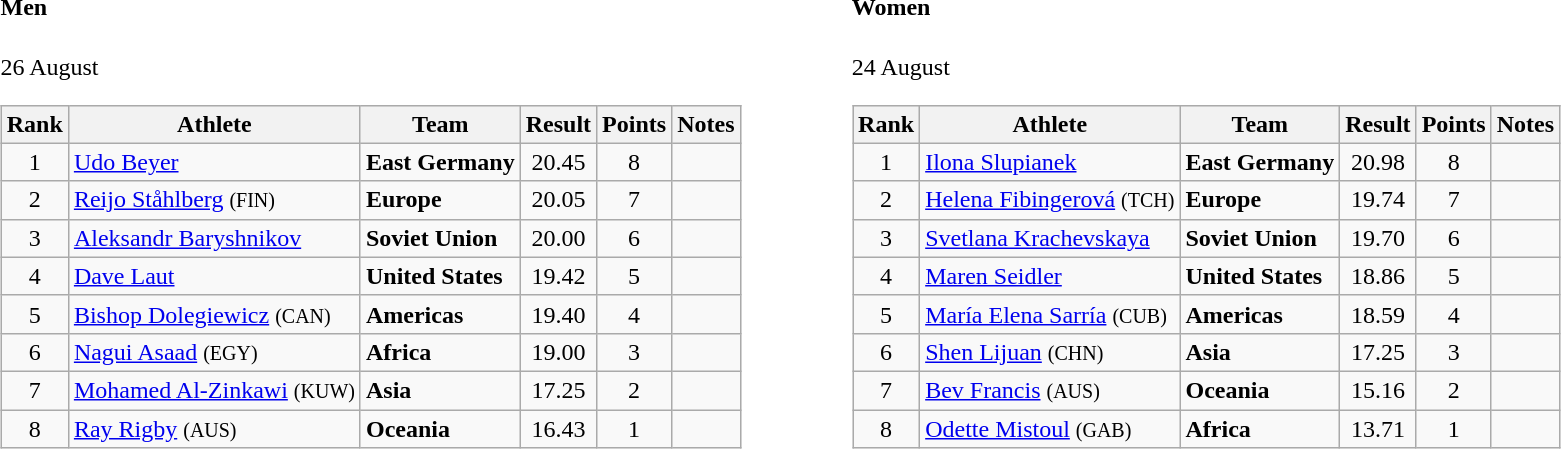<table>
<tr>
<td valign="top"><br><h4>Men</h4>26 August<table class="wikitable" style="text-align:center">
<tr>
<th>Rank</th>
<th>Athlete</th>
<th>Team</th>
<th>Result</th>
<th>Points</th>
<th>Notes</th>
</tr>
<tr>
<td>1</td>
<td align="left"><a href='#'>Udo Beyer</a></td>
<td align=left><strong>East Germany</strong></td>
<td>20.45</td>
<td>8</td>
<td></td>
</tr>
<tr>
<td>2</td>
<td align="left"><a href='#'>Reijo Ståhlberg</a> <small>(FIN) </small></td>
<td align=left><strong>Europe</strong></td>
<td>20.05</td>
<td>7</td>
<td></td>
</tr>
<tr>
<td>3</td>
<td align="left"><a href='#'>Aleksandr Baryshnikov</a></td>
<td align=left><strong>Soviet Union</strong></td>
<td>20.00</td>
<td>6</td>
<td></td>
</tr>
<tr>
<td>4</td>
<td align="left"><a href='#'>Dave Laut</a></td>
<td align=left><strong>United States</strong></td>
<td>19.42</td>
<td>5</td>
<td></td>
</tr>
<tr>
<td>5</td>
<td align="left"><a href='#'>Bishop Dolegiewicz</a> <small>(CAN) </small></td>
<td align=left><strong>Americas</strong></td>
<td>19.40</td>
<td>4</td>
<td></td>
</tr>
<tr>
<td>6</td>
<td align="left"><a href='#'>Nagui Asaad</a> <small>(EGY) </small></td>
<td align=left><strong>Africa</strong></td>
<td>19.00</td>
<td>3</td>
<td></td>
</tr>
<tr>
<td>7</td>
<td align="left"><a href='#'>Mohamed Al-Zinkawi</a> <small>(KUW) </small></td>
<td align=left><strong>Asia</strong></td>
<td>17.25</td>
<td>2</td>
<td></td>
</tr>
<tr>
<td>8</td>
<td align="left"><a href='#'>Ray Rigby</a> <small>(AUS) </small></td>
<td align=left><strong>Oceania</strong></td>
<td>16.43</td>
<td>1</td>
<td></td>
</tr>
</table>
</td>
<td width="50"> </td>
<td valign="top"><br><h4>Women</h4>24 August<table class="wikitable" style="text-align:center">
<tr>
<th>Rank</th>
<th>Athlete</th>
<th>Team</th>
<th>Result</th>
<th>Points</th>
<th>Notes</th>
</tr>
<tr>
<td>1</td>
<td align="left"><a href='#'>Ilona Slupianek</a></td>
<td align=left><strong>East Germany</strong></td>
<td>20.98</td>
<td>8</td>
<td></td>
</tr>
<tr>
<td>2</td>
<td align="left"><a href='#'>Helena Fibingerová</a> <small>(TCH) </small></td>
<td align=left><strong>Europe</strong></td>
<td>19.74</td>
<td>7</td>
<td></td>
</tr>
<tr>
<td>3</td>
<td align="left"><a href='#'>Svetlana Krachevskaya</a></td>
<td align=left><strong>Soviet Union</strong></td>
<td>19.70</td>
<td>6</td>
<td></td>
</tr>
<tr>
<td>4</td>
<td align="left"><a href='#'>Maren Seidler</a></td>
<td align=left><strong>United States</strong></td>
<td>18.86</td>
<td>5</td>
<td></td>
</tr>
<tr>
<td>5</td>
<td align="left"><a href='#'>María Elena Sarría</a> <small>(CUB) </small></td>
<td align=left><strong>Americas</strong></td>
<td>18.59</td>
<td>4</td>
<td></td>
</tr>
<tr>
<td>6</td>
<td align="left"><a href='#'>Shen Lijuan</a> <small>(CHN) </small></td>
<td align=left><strong>Asia</strong></td>
<td>17.25</td>
<td>3</td>
<td></td>
</tr>
<tr>
<td>7</td>
<td align="left"><a href='#'>Bev Francis</a> <small>(AUS) </small></td>
<td align=left><strong>Oceania</strong></td>
<td>15.16</td>
<td>2</td>
<td></td>
</tr>
<tr>
<td>8</td>
<td align="left"><a href='#'>Odette Mistoul</a> <small>(GAB) </small></td>
<td align=left><strong>Africa</strong></td>
<td>13.71</td>
<td>1</td>
<td></td>
</tr>
</table>
</td>
</tr>
</table>
